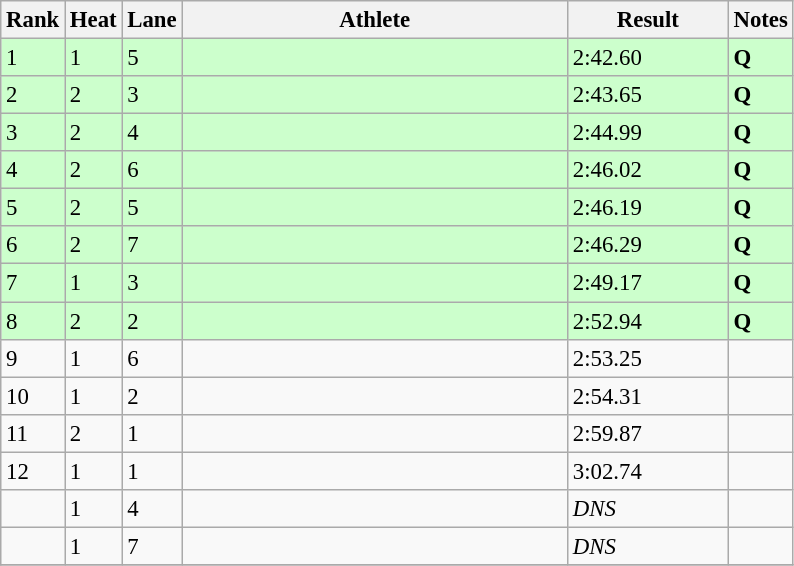<table class="wikitable" style="font-size:95%" style="width:35em;" style="text-align:center">
<tr>
<th>Rank</th>
<th>Heat</th>
<th>Lane</th>
<th width=250>Athlete</th>
<th width=100>Result</th>
<th>Notes</th>
</tr>
<tr bgcolor=ccffcc>
<td>1</td>
<td>1</td>
<td>5</td>
<td align=left></td>
<td>2:42.60</td>
<td><strong>Q</strong></td>
</tr>
<tr bgcolor=ccffcc>
<td>2</td>
<td>2</td>
<td>3</td>
<td align=left></td>
<td>2:43.65</td>
<td><strong>Q</strong></td>
</tr>
<tr bgcolor=ccffcc>
<td>3</td>
<td>2</td>
<td>4</td>
<td align=left></td>
<td>2:44.99</td>
<td><strong>Q</strong></td>
</tr>
<tr bgcolor=ccffcc>
<td>4</td>
<td>2</td>
<td>6</td>
<td align=left></td>
<td>2:46.02</td>
<td><strong>Q</strong></td>
</tr>
<tr bgcolor=ccffcc>
<td>5</td>
<td>2</td>
<td>5</td>
<td align=left></td>
<td>2:46.19</td>
<td><strong>Q</strong></td>
</tr>
<tr bgcolor=ccffcc>
<td>6</td>
<td>2</td>
<td>7</td>
<td align=left></td>
<td>2:46.29</td>
<td><strong>Q</strong></td>
</tr>
<tr bgcolor=ccffcc>
<td>7</td>
<td>1</td>
<td>3</td>
<td align=left></td>
<td>2:49.17</td>
<td><strong>Q</strong></td>
</tr>
<tr bgcolor=ccffcc>
<td>8</td>
<td>2</td>
<td>2</td>
<td align=left></td>
<td>2:52.94</td>
<td><strong>Q</strong></td>
</tr>
<tr>
<td>9</td>
<td>1</td>
<td>6</td>
<td align=left></td>
<td>2:53.25</td>
<td></td>
</tr>
<tr>
<td>10</td>
<td>1</td>
<td>2</td>
<td align=left></td>
<td>2:54.31</td>
<td></td>
</tr>
<tr>
<td>11</td>
<td>2</td>
<td>1</td>
<td align=left></td>
<td>2:59.87</td>
<td></td>
</tr>
<tr>
<td>12</td>
<td>1</td>
<td>1</td>
<td align=left></td>
<td>3:02.74</td>
<td></td>
</tr>
<tr>
<td></td>
<td>1</td>
<td>4</td>
<td align=left></td>
<td><em>DNS</em></td>
<td></td>
</tr>
<tr>
<td></td>
<td>1</td>
<td>7</td>
<td align=left></td>
<td><em>DNS</em></td>
<td></td>
</tr>
<tr>
</tr>
</table>
